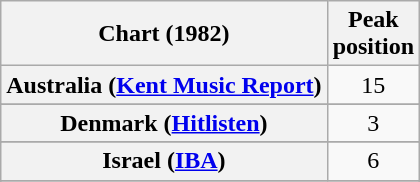<table class="wikitable sortable plainrowheaders" style="text-align:center">
<tr>
<th>Chart (1982)</th>
<th>Peak<br>position</th>
</tr>
<tr>
<th scope="row">Australia (<a href='#'>Kent Music Report</a>)</th>
<td>15</td>
</tr>
<tr>
</tr>
<tr>
</tr>
<tr>
<th scope="row">Denmark (<a href='#'>Hitlisten</a>)</th>
<td>3</td>
</tr>
<tr>
</tr>
<tr>
<th scope="row">Israel (<a href='#'>IBA</a>)</th>
<td>6</td>
</tr>
<tr>
</tr>
<tr>
</tr>
<tr>
</tr>
<tr>
</tr>
<tr>
</tr>
</table>
